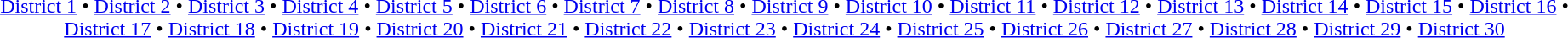<table id=toc class=toc summary=Contents>
<tr>
<td align=center><a href='#'>District 1</a> • <a href='#'>District 2</a> • <a href='#'>District 3</a> • <a href='#'>District 4</a> • <a href='#'>District 5</a> • <a href='#'>District 6</a> • <a href='#'>District 7</a> • <a href='#'>District 8</a> • <a href='#'>District 9</a> • <a href='#'>District 10</a> • <a href='#'>District 11</a> • <a href='#'>District 12</a> • <a href='#'>District 13</a> • <a href='#'>District 14</a> • <a href='#'>District 15</a> • <a href='#'>District 16</a> • <a href='#'>District 17</a> • <a href='#'>District 18</a> • <a href='#'>District 19</a> • <a href='#'>District 20</a> • <a href='#'>District 21</a> • <a href='#'>District 22</a> • <a href='#'>District 23</a> • <a href='#'>District 24</a> • <a href='#'>District 25</a> • <a href='#'>District 26</a> • <a href='#'>District 27</a> • <a href='#'>District 28</a> • <a href='#'>District 29</a> • <a href='#'>District 30</a></td>
</tr>
</table>
